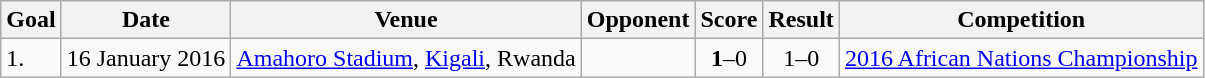<table class="wikitable plainrowheaders sortable">
<tr>
<th>Goal</th>
<th>Date</th>
<th>Venue</th>
<th>Opponent</th>
<th>Score</th>
<th>Result</th>
<th>Competition</th>
</tr>
<tr>
<td>1.</td>
<td>16 January 2016</td>
<td><a href='#'>Amahoro Stadium</a>, <a href='#'>Kigali</a>, Rwanda</td>
<td></td>
<td align=center><strong>1</strong>–0</td>
<td align=center>1–0</td>
<td><a href='#'>2016 African Nations Championship</a></td>
</tr>
</table>
